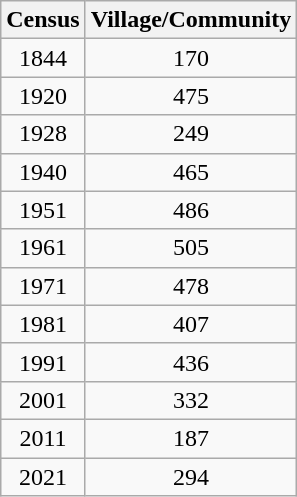<table class="wikitable" style="text-align:center">
<tr>
<th>Census</th>
<th>Village/Community</th>
</tr>
<tr>
<td>1844</td>
<td>170</td>
</tr>
<tr>
<td>1920</td>
<td>475</td>
</tr>
<tr>
<td>1928</td>
<td>249</td>
</tr>
<tr>
<td>1940</td>
<td>465</td>
</tr>
<tr>
<td>1951</td>
<td>486</td>
</tr>
<tr>
<td>1961</td>
<td>505</td>
</tr>
<tr>
<td>1971</td>
<td>478</td>
</tr>
<tr>
<td>1981</td>
<td>407</td>
</tr>
<tr>
<td>1991</td>
<td>436</td>
</tr>
<tr>
<td>2001</td>
<td>332</td>
</tr>
<tr>
<td>2011</td>
<td>187</td>
</tr>
<tr>
<td>2021</td>
<td>294</td>
</tr>
</table>
